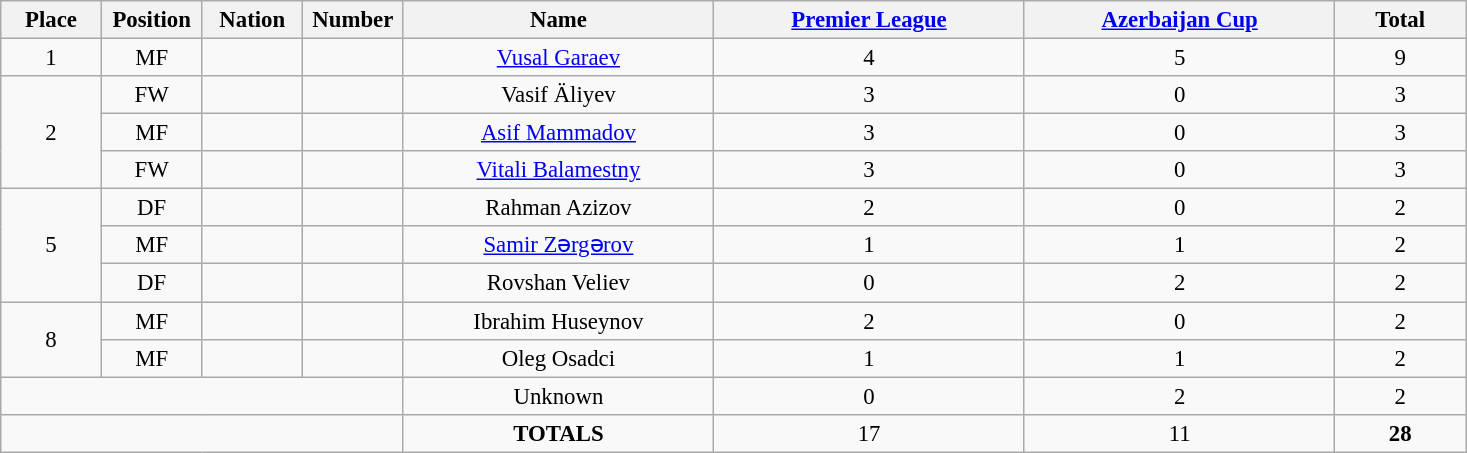<table class="wikitable" style="font-size: 95%; text-align: center;">
<tr>
<th width=60>Place</th>
<th width=60>Position</th>
<th width=60>Nation</th>
<th width=60>Number</th>
<th width=200>Name</th>
<th width=200><a href='#'>Premier League</a></th>
<th width=200><a href='#'>Azerbaijan Cup</a></th>
<th width=80>Total</th>
</tr>
<tr>
<td>1</td>
<td>MF</td>
<td></td>
<td></td>
<td><a href='#'>Vusal Garaev</a></td>
<td>4</td>
<td>5</td>
<td>9</td>
</tr>
<tr>
<td rowspan="3">2</td>
<td>FW</td>
<td></td>
<td></td>
<td>Vasif Äliyev</td>
<td>3</td>
<td>0</td>
<td>3</td>
</tr>
<tr>
<td>MF</td>
<td></td>
<td></td>
<td><a href='#'>Asif Mammadov</a></td>
<td>3</td>
<td>0</td>
<td>3</td>
</tr>
<tr>
<td>FW</td>
<td></td>
<td></td>
<td><a href='#'>Vitali Balamestny</a></td>
<td>3</td>
<td>0</td>
<td>3</td>
</tr>
<tr>
<td rowspan="3">5</td>
<td>DF</td>
<td></td>
<td></td>
<td>Rahman Azizov</td>
<td>2</td>
<td>0</td>
<td>2</td>
</tr>
<tr>
<td>MF</td>
<td></td>
<td></td>
<td><a href='#'>Samir Zərgərov</a></td>
<td>1</td>
<td>1</td>
<td>2</td>
</tr>
<tr>
<td>DF</td>
<td></td>
<td></td>
<td>Rovshan Veliev</td>
<td>0</td>
<td>2</td>
<td>2</td>
</tr>
<tr>
<td rowspan="2">8</td>
<td>MF</td>
<td></td>
<td></td>
<td>Ibrahim Huseynov</td>
<td>2</td>
<td>0</td>
<td>2</td>
</tr>
<tr>
<td>MF</td>
<td></td>
<td></td>
<td>Oleg Osadci</td>
<td>1</td>
<td>1</td>
<td>2</td>
</tr>
<tr>
<td colspan="4"></td>
<td>Unknown</td>
<td>0</td>
<td>2</td>
<td>2</td>
</tr>
<tr>
<td colspan="4"></td>
<td><strong>TOTALS</strong></td>
<td>17</td>
<td>11</td>
<td><strong>28</strong></td>
</tr>
</table>
